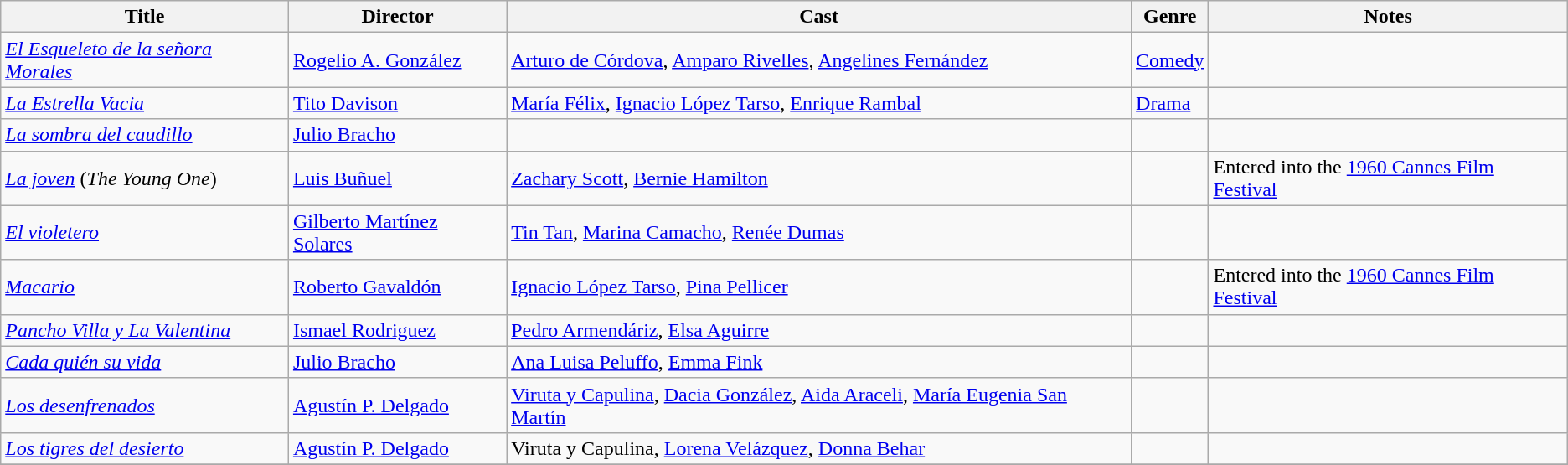<table class="wikitable">
<tr>
<th>Title</th>
<th>Director</th>
<th>Cast</th>
<th>Genre</th>
<th>Notes</th>
</tr>
<tr>
<td><em><a href='#'>El Esqueleto de la señora Morales</a></em></td>
<td><a href='#'>Rogelio A. González</a></td>
<td><a href='#'>Arturo de Córdova</a>, <a href='#'>Amparo Rivelles</a>, <a href='#'>Angelines Fernández</a></td>
<td><a href='#'>Comedy</a></td>
<td></td>
</tr>
<tr>
<td><em><a href='#'>La Estrella Vacia</a></em></td>
<td><a href='#'>Tito Davison</a></td>
<td><a href='#'>María Félix</a>, <a href='#'>Ignacio López Tarso</a>, <a href='#'>Enrique Rambal</a></td>
<td><a href='#'>Drama</a></td>
<td></td>
</tr>
<tr>
<td><em><a href='#'>La sombra del caudillo</a></em></td>
<td><a href='#'>Julio Bracho</a></td>
<td></td>
<td></td>
<td></td>
</tr>
<tr>
<td><em><a href='#'>La joven</a></em> (<em>The Young One</em>)</td>
<td><a href='#'>Luis Buñuel</a></td>
<td><a href='#'>Zachary Scott</a>, <a href='#'>Bernie Hamilton</a></td>
<td></td>
<td>Entered into the <a href='#'>1960 Cannes Film Festival</a></td>
</tr>
<tr>
<td><em><a href='#'>El violetero</a></em></td>
<td><a href='#'>Gilberto Martínez Solares</a></td>
<td><a href='#'>Tin Tan</a>, <a href='#'>Marina Camacho</a>, <a href='#'>Renée Dumas</a></td>
<td></td>
<td></td>
</tr>
<tr>
<td><em><a href='#'>Macario</a></em></td>
<td><a href='#'>Roberto Gavaldón</a></td>
<td><a href='#'>Ignacio López Tarso</a>, <a href='#'>Pina Pellicer</a></td>
<td></td>
<td>Entered into the <a href='#'>1960 Cannes Film Festival</a></td>
</tr>
<tr>
<td><em><a href='#'>Pancho Villa y La Valentina</a></em></td>
<td><a href='#'>Ismael Rodriguez</a></td>
<td><a href='#'>Pedro Armendáriz</a>, <a href='#'>Elsa Aguirre</a></td>
<td></td>
<td></td>
</tr>
<tr>
<td><em><a href='#'>Cada quién su vida</a></em></td>
<td><a href='#'>Julio Bracho</a></td>
<td><a href='#'>Ana Luisa Peluffo</a>, <a href='#'>Emma Fink</a></td>
<td></td>
<td></td>
</tr>
<tr>
<td><em><a href='#'>Los desenfrenados</a></em></td>
<td><a href='#'>Agustín P. Delgado</a></td>
<td><a href='#'>Viruta y Capulina</a>, <a href='#'>Dacia González</a>, <a href='#'>Aida Araceli</a>, <a href='#'>María Eugenia San Martín</a></td>
<td></td>
<td></td>
</tr>
<tr>
<td><em><a href='#'>Los tigres del desierto</a></em></td>
<td><a href='#'>Agustín P. Delgado</a></td>
<td>Viruta y Capulina, <a href='#'>Lorena Velázquez</a>, <a href='#'>Donna Behar</a></td>
<td></td>
<td></td>
</tr>
<tr>
</tr>
</table>
